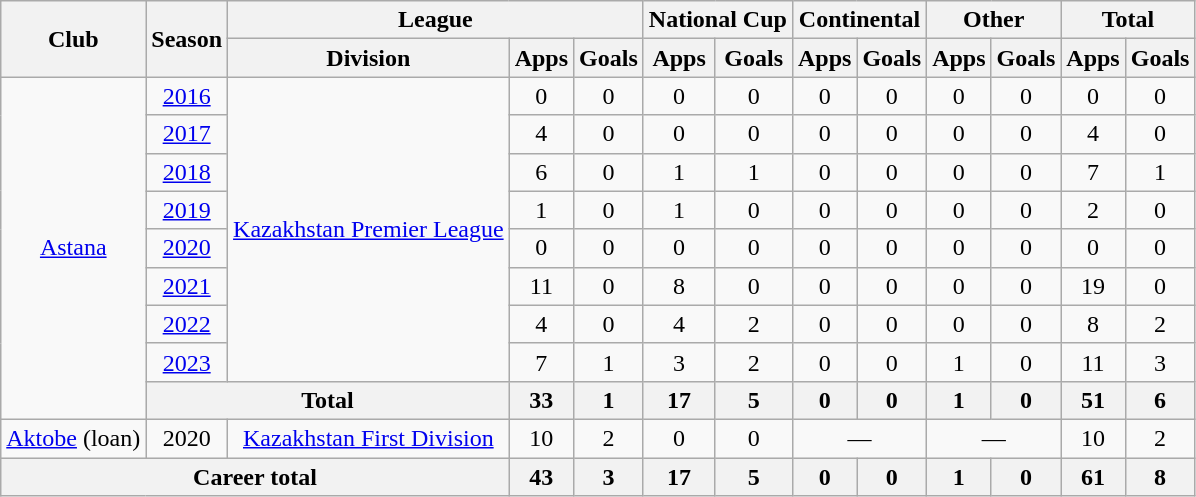<table class="wikitable" style="text-align: center;">
<tr>
<th rowspan="2">Club</th>
<th rowspan="2">Season</th>
<th colspan="3">League</th>
<th colspan="2">National Cup</th>
<th colspan="2">Continental</th>
<th colspan="2">Other</th>
<th colspan="2">Total</th>
</tr>
<tr>
<th>Division</th>
<th>Apps</th>
<th>Goals</th>
<th>Apps</th>
<th>Goals</th>
<th>Apps</th>
<th>Goals</th>
<th>Apps</th>
<th>Goals</th>
<th>Apps</th>
<th>Goals</th>
</tr>
<tr>
<td rowspan="9" valign="center"><a href='#'>Astana</a></td>
<td><a href='#'>2016</a></td>
<td rowspan="8" valign="center"><a href='#'>Kazakhstan Premier League</a></td>
<td>0</td>
<td>0</td>
<td>0</td>
<td>0</td>
<td>0</td>
<td>0</td>
<td>0</td>
<td>0</td>
<td>0</td>
<td>0</td>
</tr>
<tr>
<td><a href='#'>2017</a></td>
<td>4</td>
<td>0</td>
<td>0</td>
<td>0</td>
<td>0</td>
<td>0</td>
<td>0</td>
<td>0</td>
<td>4</td>
<td>0</td>
</tr>
<tr>
<td><a href='#'>2018</a></td>
<td>6</td>
<td>0</td>
<td>1</td>
<td>1</td>
<td>0</td>
<td>0</td>
<td>0</td>
<td>0</td>
<td>7</td>
<td>1</td>
</tr>
<tr>
<td><a href='#'>2019</a></td>
<td>1</td>
<td>0</td>
<td>1</td>
<td>0</td>
<td>0</td>
<td>0</td>
<td>0</td>
<td>0</td>
<td>2</td>
<td>0</td>
</tr>
<tr>
<td><a href='#'>2020</a></td>
<td>0</td>
<td>0</td>
<td>0</td>
<td>0</td>
<td>0</td>
<td>0</td>
<td>0</td>
<td>0</td>
<td>0</td>
<td>0</td>
</tr>
<tr>
<td><a href='#'>2021</a></td>
<td>11</td>
<td>0</td>
<td>8</td>
<td>0</td>
<td>0</td>
<td>0</td>
<td>0</td>
<td>0</td>
<td>19</td>
<td>0</td>
</tr>
<tr>
<td><a href='#'>2022</a></td>
<td>4</td>
<td>0</td>
<td>4</td>
<td>2</td>
<td>0</td>
<td>0</td>
<td>0</td>
<td>0</td>
<td>8</td>
<td>2</td>
</tr>
<tr>
<td><a href='#'>2023</a></td>
<td>7</td>
<td>1</td>
<td>3</td>
<td>2</td>
<td>0</td>
<td>0</td>
<td>1</td>
<td>0</td>
<td>11</td>
<td>3</td>
</tr>
<tr>
<th colspan="2">Total</th>
<th>33</th>
<th>1</th>
<th>17</th>
<th>5</th>
<th>0</th>
<th>0</th>
<th>1</th>
<th>0</th>
<th>51</th>
<th>6</th>
</tr>
<tr>
<td><a href='#'>Aktobe</a> (loan)</td>
<td>2020</td>
<td><a href='#'>Kazakhstan First Division</a></td>
<td>10</td>
<td>2</td>
<td>0</td>
<td>0</td>
<td colspan="2">—</td>
<td colspan="2">—</td>
<td>10</td>
<td>2</td>
</tr>
<tr>
<th colspan="3">Career total</th>
<th>43</th>
<th>3</th>
<th>17</th>
<th>5</th>
<th>0</th>
<th>0</th>
<th>1</th>
<th>0</th>
<th>61</th>
<th>8</th>
</tr>
</table>
